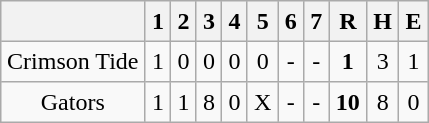<table align = right border="2" cellpadding="4" cellspacing="0" style="margin: 1em 1em 1em 1em; background: #F9F9F9; border: 1px #aaa solid; border-collapse: collapse;">
<tr align=center style="background: #F2F2F2;">
<th></th>
<th>1</th>
<th>2</th>
<th>3</th>
<th>4</th>
<th>5</th>
<th>6</th>
<th>7</th>
<th>R</th>
<th>H</th>
<th>E</th>
</tr>
<tr align=center>
<td>Crimson Tide</td>
<td>1</td>
<td>0</td>
<td>0</td>
<td>0</td>
<td>0</td>
<td>-</td>
<td>-</td>
<td><strong>1</strong></td>
<td>3</td>
<td>1</td>
</tr>
<tr align=center>
<td>Gators</td>
<td>1</td>
<td>1</td>
<td>8</td>
<td>0</td>
<td>X</td>
<td>-</td>
<td>-</td>
<td><strong>10</strong></td>
<td>8</td>
<td>0</td>
</tr>
</table>
